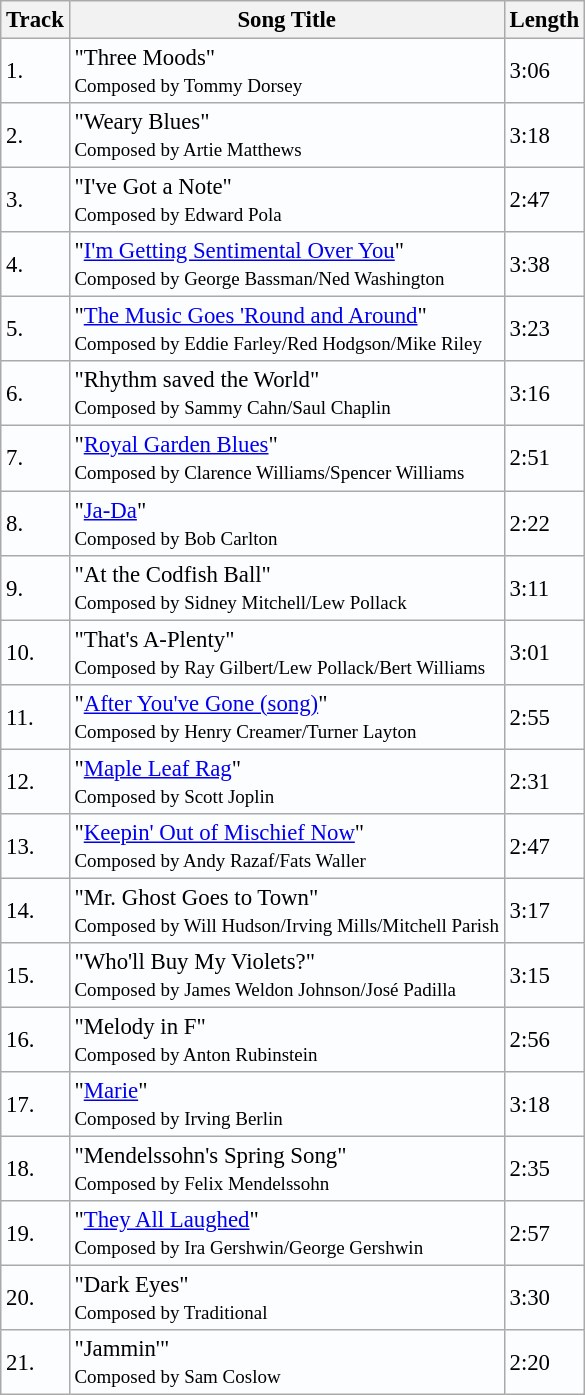<table class="wikitable" style="background:#fcfdff; font-size:95%;">
<tr>
<th>Track</th>
<th>Song Title</th>
<th>Length</th>
</tr>
<tr>
<td>1.</td>
<td>"Three Moods" <br><small>Composed by Tommy Dorsey</small></td>
<td>3:06</td>
</tr>
<tr>
<td>2.</td>
<td>"Weary Blues" <br><small>Composed by Artie Matthews</small></td>
<td>3:18</td>
</tr>
<tr>
<td>3.</td>
<td>"I've Got a Note" <br><small>Composed by Edward Pola</small></td>
<td>2:47</td>
</tr>
<tr>
<td>4.</td>
<td>"<a href='#'>I'm Getting Sentimental Over You</a>" <br><small>Composed by George Bassman/Ned Washington</small></td>
<td>3:38</td>
</tr>
<tr>
<td>5.</td>
<td>"<a href='#'>The Music Goes 'Round and Around</a>" <br><small>Composed by Eddie Farley/Red Hodgson/Mike Riley</small></td>
<td>3:23</td>
</tr>
<tr>
<td>6.</td>
<td>"Rhythm saved the World" <br><small>Composed by Sammy Cahn/Saul Chaplin</small></td>
<td>3:16</td>
</tr>
<tr>
<td>7.</td>
<td>"<a href='#'>Royal Garden Blues</a>" <br><small>Composed by Clarence Williams/Spencer Williams</small></td>
<td>2:51</td>
</tr>
<tr>
<td>8.</td>
<td>"<a href='#'>Ja-Da</a>" <br><small>Composed by Bob Carlton</small></td>
<td>2:22</td>
</tr>
<tr>
<td>9.</td>
<td>"At the Codfish Ball" <br><small>Composed by Sidney Mitchell/Lew Pollack</small></td>
<td>3:11</td>
</tr>
<tr>
<td>10.</td>
<td>"That's A-Plenty" <br><small>Composed by Ray Gilbert/Lew Pollack/Bert Williams</small></td>
<td>3:01</td>
</tr>
<tr>
<td>11.</td>
<td>"<a href='#'>After You've Gone (song)</a>" <br><small>Composed by Henry Creamer/Turner Layton</small></td>
<td>2:55</td>
</tr>
<tr>
<td>12.</td>
<td>"<a href='#'>Maple Leaf Rag</a>" <br><small>Composed by Scott Joplin</small></td>
<td>2:31</td>
</tr>
<tr>
<td>13.</td>
<td>"<a href='#'>Keepin' Out of Mischief Now</a>" <br><small>Composed by Andy Razaf/Fats Waller</small></td>
<td>2:47</td>
</tr>
<tr>
<td>14.</td>
<td>"Mr. Ghost Goes to Town" <br><small>Composed by Will Hudson/Irving Mills/Mitchell Parish</small></td>
<td>3:17</td>
</tr>
<tr>
<td>15.</td>
<td>"Who'll Buy My Violets?" <br><small>Composed by James Weldon Johnson/José Padilla</small></td>
<td>3:15</td>
</tr>
<tr>
<td>16.</td>
<td>"Melody in F" <br><small>Composed by Anton Rubinstein</small></td>
<td>2:56</td>
</tr>
<tr>
<td>17.</td>
<td>"<a href='#'>Marie</a>" <br><small>Composed by Irving Berlin</small></td>
<td>3:18</td>
</tr>
<tr>
<td>18.</td>
<td>"Mendelssohn's Spring Song" <br><small>Composed by Felix Mendelssohn</small></td>
<td>2:35</td>
</tr>
<tr>
<td>19.</td>
<td>"<a href='#'>They All Laughed</a>" <br><small>Composed by Ira Gershwin/George Gershwin</small></td>
<td>2:57</td>
</tr>
<tr>
<td>20.</td>
<td>"Dark Eyes" <br><small>Composed by Traditional</small></td>
<td>3:30</td>
</tr>
<tr>
<td>21.</td>
<td>"Jammin'" <br><small>Composed by Sam Coslow</small></td>
<td>2:20</td>
</tr>
</table>
